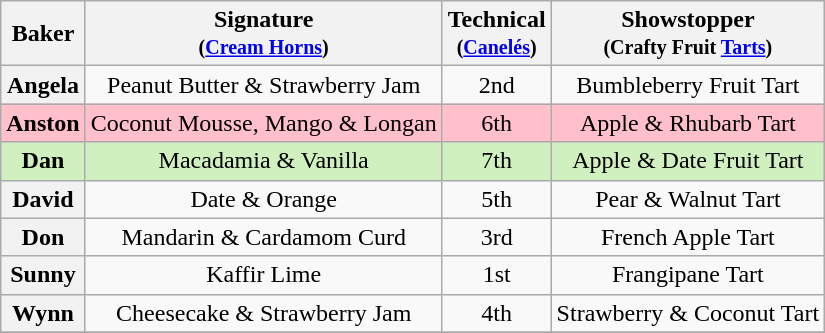<table class="wikitable sortable" style="text-align:center">
<tr>
<th>Baker</th>
<th class="unsortable">Signature<br><small>(<a href='#'>Cream Horns</a>)</small></th>
<th>Technical<br><small>(<a href='#'>Canelés</a>)</small></th>
<th class="unsortable">Showstopper<br><small>(Crafty Fruit <a href='#'>Tarts</a>)</small></th>
</tr>
<tr>
<th>Angela</th>
<td>Peanut Butter & Strawberry Jam</td>
<td>2nd</td>
<td>Bumbleberry Fruit Tart</td>
</tr>
<tr style="background:Pink;">
<th style="background:Pink;">Anston</th>
<td>Coconut Mousse, Mango & Longan</td>
<td>6th</td>
<td>Apple & Rhubarb Tart</td>
</tr>
<tr style="background:#d0f0c0;">
<th style="background:#d0f0c0;">Dan</th>
<td>Macadamia & Vanilla</td>
<td>7th</td>
<td>Apple & Date Fruit Tart</td>
</tr>
<tr>
<th>David</th>
<td>Date & Orange</td>
<td>5th</td>
<td>Pear & Walnut Tart</td>
</tr>
<tr>
<th>Don</th>
<td>Mandarin & Cardamom Curd</td>
<td>3rd</td>
<td>French Apple Tart</td>
</tr>
<tr>
<th>Sunny</th>
<td>Kaffir Lime</td>
<td>1st</td>
<td>Frangipane Tart</td>
</tr>
<tr>
<th>Wynn</th>
<td>Cheesecake & Strawberry Jam</td>
<td>4th</td>
<td>Strawberry & Coconut Tart</td>
</tr>
<tr>
</tr>
</table>
